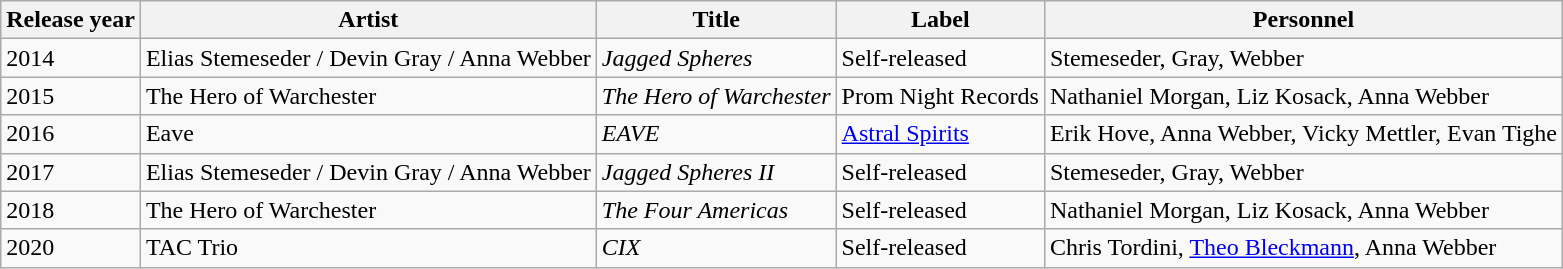<table class="wikitable sortable">
<tr>
<th>Release year</th>
<th>Artist</th>
<th>Title</th>
<th>Label</th>
<th>Personnel</th>
</tr>
<tr>
<td>2014</td>
<td>Elias Stemeseder / Devin Gray / Anna Webber</td>
<td><em>Jagged Spheres</em></td>
<td>Self-released</td>
<td>Stemeseder, Gray, Webber</td>
</tr>
<tr>
<td>2015</td>
<td>The Hero of Warchester</td>
<td><em>The Hero of Warchester</em></td>
<td>Prom Night Records</td>
<td>Nathaniel Morgan, Liz Kosack, Anna Webber</td>
</tr>
<tr>
<td>2016</td>
<td>Eave</td>
<td><em>EAVE</em></td>
<td><a href='#'>Astral Spirits</a></td>
<td>Erik Hove, Anna Webber, Vicky Mettler, Evan Tighe</td>
</tr>
<tr>
<td>2017</td>
<td>Elias Stemeseder / Devin Gray / Anna Webber</td>
<td><em>Jagged Spheres II</em></td>
<td>Self-released</td>
<td>Stemeseder, Gray, Webber</td>
</tr>
<tr>
<td>2018</td>
<td>The Hero of Warchester</td>
<td><em>The Four Americas</em></td>
<td>Self-released</td>
<td>Nathaniel Morgan, Liz Kosack, Anna Webber</td>
</tr>
<tr>
<td>2020</td>
<td>TAC Trio</td>
<td><em>CIX</em></td>
<td>Self-released</td>
<td>Chris Tordini, <a href='#'>Theo Bleckmann</a>, Anna Webber</td>
</tr>
</table>
